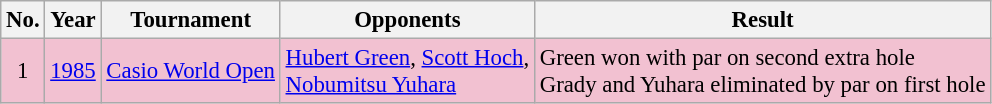<table class="wikitable" style="font-size:95%;">
<tr>
<th>No.</th>
<th>Year</th>
<th>Tournament</th>
<th>Opponents</th>
<th>Result</th>
</tr>
<tr style="background:#F2C1D1;">
<td align=center>1</td>
<td><a href='#'>1985</a></td>
<td><a href='#'>Casio World Open</a></td>
<td> <a href='#'>Hubert Green</a>,  <a href='#'>Scott Hoch</a>,<br> <a href='#'>Nobumitsu Yuhara</a></td>
<td>Green won with par on second extra hole<br>Grady and Yuhara eliminated by par on first hole</td>
</tr>
</table>
